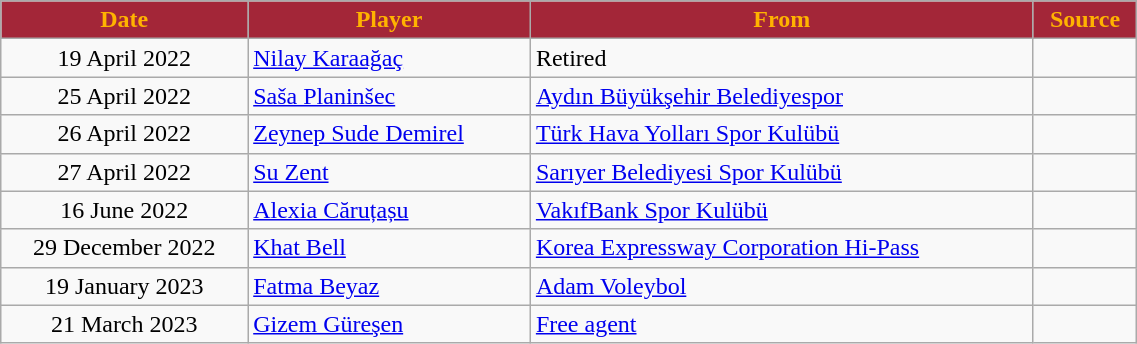<table class="wikitable sortable" style="text-align:center;width:60%;">
<tr>
<th scope="col" style="background-color:#A32638;color:#FFB300">Date</th>
<th scope="col" style="background-color:#A32638;color:#FFB300">Player</th>
<th scope="col" style="background-color:#A32638;color:#FFB300">From</th>
<th scope="col" class="unsortable" style="background-color:#A32638;color:#FFB300">Source</th>
</tr>
<tr>
<td>19 April 2022</td>
<td align=left> <a href='#'>Nilay Karaağaç</a></td>
<td align=left>Retired</td>
<td></td>
</tr>
<tr>
<td>25 April 2022</td>
<td align=left> <a href='#'>Saša Planinšec</a></td>
<td align=left> <a href='#'>Aydın Büyükşehir Belediyespor</a></td>
<td></td>
</tr>
<tr>
<td>26 April 2022</td>
<td align=left> <a href='#'>Zeynep Sude Demirel</a></td>
<td align=left> <a href='#'>Türk Hava Yolları Spor Kulübü</a></td>
<td></td>
</tr>
<tr>
<td>27 April 2022</td>
<td align=left> <a href='#'>Su Zent</a></td>
<td align=left> <a href='#'>Sarıyer Belediyesi Spor Kulübü</a></td>
<td></td>
</tr>
<tr>
<td>16 June 2022</td>
<td align=left> <a href='#'>Alexia Căruțașu</a></td>
<td align=left> <a href='#'>VakıfBank Spor Kulübü</a></td>
<td></td>
</tr>
<tr>
<td>29 December 2022</td>
<td align=left> <a href='#'>Khat Bell</a></td>
<td align=left> <a href='#'>Korea Expressway Corporation Hi-Pass</a></td>
<td></td>
</tr>
<tr>
<td>19 January 2023</td>
<td align=left> <a href='#'>Fatma Beyaz</a></td>
<td align=left> <a href='#'>Adam Voleybol</a></td>
<td></td>
</tr>
<tr>
<td>21 March 2023</td>
<td align=left> <a href='#'>Gizem Güreşen</a></td>
<td align=left><a href='#'>Free agent</a></td>
<td></td>
</tr>
</table>
